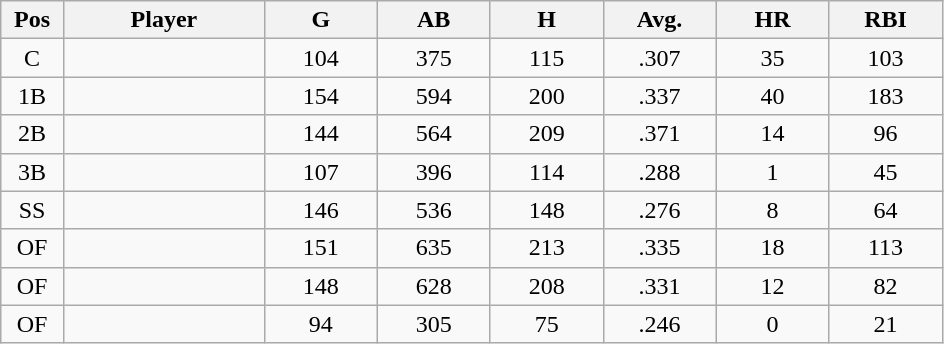<table class="wikitable sortable">
<tr>
<th bgcolor="#DDDDFF" width="5%">Pos</th>
<th bgcolor="#DDDDFF" width="16%">Player</th>
<th bgcolor="#DDDDFF" width="9%">G</th>
<th bgcolor="#DDDDFF" width="9%">AB</th>
<th bgcolor="#DDDDFF" width="9%">H</th>
<th bgcolor="#DDDDFF" width="9%">Avg.</th>
<th bgcolor="#DDDDFF" width="9%">HR</th>
<th bgcolor="#DDDDFF" width="9%">RBI</th>
</tr>
<tr align="center">
<td>C</td>
<td></td>
<td>104</td>
<td>375</td>
<td>115</td>
<td>.307</td>
<td>35</td>
<td>103</td>
</tr>
<tr align="center">
<td>1B</td>
<td></td>
<td>154</td>
<td>594</td>
<td>200</td>
<td>.337</td>
<td>40</td>
<td>183</td>
</tr>
<tr align="center">
<td>2B</td>
<td></td>
<td>144</td>
<td>564</td>
<td>209</td>
<td>.371</td>
<td>14</td>
<td>96</td>
</tr>
<tr align="center">
<td>3B</td>
<td></td>
<td>107</td>
<td>396</td>
<td>114</td>
<td>.288</td>
<td>1</td>
<td>45</td>
</tr>
<tr align="center">
<td>SS</td>
<td></td>
<td>146</td>
<td>536</td>
<td>148</td>
<td>.276</td>
<td>8</td>
<td>64</td>
</tr>
<tr align="center">
<td>OF</td>
<td></td>
<td>151</td>
<td>635</td>
<td>213</td>
<td>.335</td>
<td>18</td>
<td>113</td>
</tr>
<tr align="center">
<td>OF</td>
<td></td>
<td>148</td>
<td>628</td>
<td>208</td>
<td>.331</td>
<td>12</td>
<td>82</td>
</tr>
<tr align="center">
<td>OF</td>
<td></td>
<td>94</td>
<td>305</td>
<td>75</td>
<td>.246</td>
<td>0</td>
<td>21</td>
</tr>
</table>
